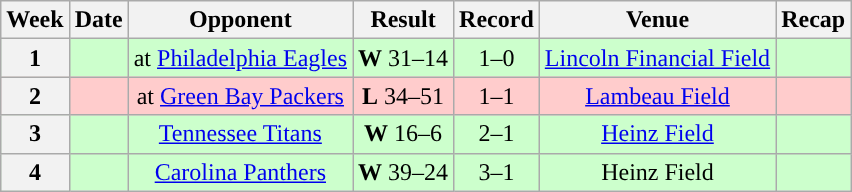<table class="wikitable" style="text-align:center">
<tr>
<th>Week</th>
<th>Date</th>
<th>Opponent</th>
<th>Result</th>
<th>Record</th>
<th>Venue</th>
<th>Recap</th>
</tr>
<tr style="background:#cfc">
<th>1</th>
<td></td>
<td>at <a href='#'>Philadelphia Eagles</a></td>
<td><strong>W</strong> 31–14</td>
<td>1–0</td>
<td><a href='#'>Lincoln Financial Field</a></td>
<td></td>
</tr>
<tr style="background:#fcc">
<th>2</th>
<td></td>
<td>at <a href='#'>Green Bay Packers</a></td>
<td><strong>L</strong> 34–51</td>
<td>1–1</td>
<td><a href='#'>Lambeau Field</a></td>
<td></td>
</tr>
<tr style="background:#cfc">
<th>3</th>
<td></td>
<td><a href='#'>Tennessee Titans</a></td>
<td><strong>W</strong> 16–6</td>
<td>2–1</td>
<td><a href='#'>Heinz Field</a></td>
<td></td>
</tr>
<tr style="background:#cfc">
<th>4</th>
<td></td>
<td><a href='#'>Carolina Panthers</a></td>
<td><strong>W</strong> 39–24</td>
<td>3–1</td>
<td>Heinz Field</td>
<td></td>
</tr>
</table>
